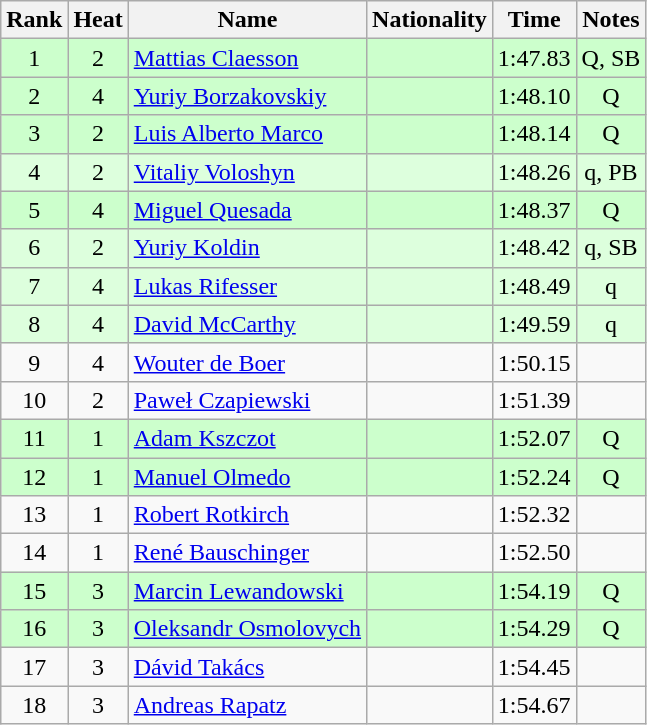<table class="wikitable sortable" style="text-align:center">
<tr>
<th>Rank</th>
<th>Heat</th>
<th>Name</th>
<th>Nationality</th>
<th>Time</th>
<th>Notes</th>
</tr>
<tr bgcolor=ccffcc>
<td>1</td>
<td>2</td>
<td align="left"><a href='#'>Mattias Claesson</a></td>
<td align=left></td>
<td>1:47.83</td>
<td>Q, SB</td>
</tr>
<tr bgcolor=ccffcc>
<td>2</td>
<td>4</td>
<td align="left"><a href='#'>Yuriy Borzakovskiy</a></td>
<td align=left></td>
<td>1:48.10</td>
<td>Q</td>
</tr>
<tr bgcolor=ccffcc>
<td>3</td>
<td>2</td>
<td align="left"><a href='#'>Luis Alberto Marco</a></td>
<td align=left></td>
<td>1:48.14</td>
<td>Q</td>
</tr>
<tr bgcolor=ddffdd>
<td>4</td>
<td>2</td>
<td align="left"><a href='#'>Vitaliy Voloshyn</a></td>
<td align=left></td>
<td>1:48.26</td>
<td>q, PB</td>
</tr>
<tr bgcolor=ccffcc>
<td>5</td>
<td>4</td>
<td align="left"><a href='#'>Miguel Quesada</a></td>
<td align=left></td>
<td>1:48.37</td>
<td>Q</td>
</tr>
<tr bgcolor=ddffdd>
<td>6</td>
<td>2</td>
<td align="left"><a href='#'>Yuriy Koldin</a></td>
<td align=left></td>
<td>1:48.42</td>
<td>q, SB</td>
</tr>
<tr bgcolor=ddffdd>
<td>7</td>
<td>4</td>
<td align="left"><a href='#'>Lukas Rifesser</a></td>
<td align=left></td>
<td>1:48.49</td>
<td>q</td>
</tr>
<tr bgcolor=ddffdd>
<td>8</td>
<td>4</td>
<td align="left"><a href='#'>David McCarthy</a></td>
<td align=left></td>
<td>1:49.59</td>
<td>q</td>
</tr>
<tr>
<td>9</td>
<td>4</td>
<td align="left"><a href='#'>Wouter de Boer</a></td>
<td align=left></td>
<td>1:50.15</td>
<td></td>
</tr>
<tr>
<td>10</td>
<td>2</td>
<td align="left"><a href='#'>Paweł Czapiewski</a></td>
<td align=left></td>
<td>1:51.39</td>
<td></td>
</tr>
<tr bgcolor=ccffcc>
<td>11</td>
<td>1</td>
<td align="left"><a href='#'>Adam Kszczot</a></td>
<td align=left></td>
<td>1:52.07</td>
<td>Q</td>
</tr>
<tr bgcolor=ccffcc>
<td>12</td>
<td>1</td>
<td align="left"><a href='#'>Manuel Olmedo</a></td>
<td align=left></td>
<td>1:52.24</td>
<td>Q</td>
</tr>
<tr>
<td>13</td>
<td>1</td>
<td align="left"><a href='#'>Robert Rotkirch</a></td>
<td align=left></td>
<td>1:52.32</td>
<td></td>
</tr>
<tr>
<td>14</td>
<td>1</td>
<td align="left"><a href='#'>René Bauschinger</a></td>
<td align=left></td>
<td>1:52.50</td>
<td></td>
</tr>
<tr bgcolor=ccffcc>
<td>15</td>
<td>3</td>
<td align="left"><a href='#'>Marcin Lewandowski</a></td>
<td align=left></td>
<td>1:54.19</td>
<td>Q</td>
</tr>
<tr bgcolor=ccffcc>
<td>16</td>
<td>3</td>
<td align="left"><a href='#'>Oleksandr Osmolovych</a></td>
<td align=left></td>
<td>1:54.29</td>
<td>Q</td>
</tr>
<tr>
<td>17</td>
<td>3</td>
<td align="left"><a href='#'>Dávid Takács</a></td>
<td align=left></td>
<td>1:54.45</td>
<td></td>
</tr>
<tr>
<td>18</td>
<td>3</td>
<td align="left"><a href='#'>Andreas Rapatz</a></td>
<td align=left></td>
<td>1:54.67</td>
<td></td>
</tr>
</table>
